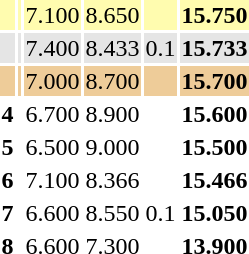<table>
<tr style="background:#fffcaf;">
<th scope=row style="text-align:center"></th>
<td style="text-align:left;"></td>
<td>7.100</td>
<td>8.650</td>
<td></td>
<td><strong>15.750</strong></td>
</tr>
<tr style="background:#e5e5e5;">
<th scope=row style="text-align:center"></th>
<td style="text-align:left;"></td>
<td>7.400</td>
<td>8.433</td>
<td>0.1</td>
<td><strong>15.733</strong></td>
</tr>
<tr style="background:#ec9;">
<th scope=row style="text-align:center"></th>
<td style="text-align:left;"></td>
<td>7.000</td>
<td>8.700</td>
<td></td>
<td><strong>15.700</strong></td>
</tr>
<tr>
<th scope=row style="text-align:center">4</th>
<td style="text-align:left;"></td>
<td>6.700</td>
<td>8.900</td>
<td></td>
<td><strong>15.600</strong></td>
</tr>
<tr>
<th scope=row style="text-align:center">5</th>
<td style="text-align:left;"></td>
<td>6.500</td>
<td>9.000</td>
<td></td>
<td><strong>15.500</strong></td>
</tr>
<tr>
<th scope=row style="text-align:center">6</th>
<td style="text-align:left;"></td>
<td>7.100</td>
<td>8.366</td>
<td></td>
<td><strong>15.466</strong></td>
</tr>
<tr>
<th scope=row style="text-align:center">7</th>
<td style="text-align:left;"></td>
<td>6.600</td>
<td>8.550</td>
<td>0.1</td>
<td><strong>15.050</strong></td>
</tr>
<tr>
<th scope=row style="text-align:center">8</th>
<td style="text-align:left;"></td>
<td>6.600</td>
<td>7.300</td>
<td></td>
<td><strong>13.900</strong></td>
</tr>
</table>
